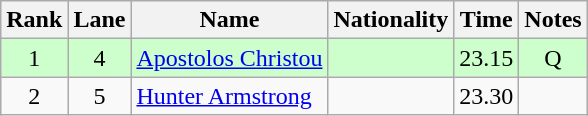<table class="wikitable sortable" style="text-align:center">
<tr>
<th>Rank</th>
<th>Lane</th>
<th>Name</th>
<th>Nationality</th>
<th>Time</th>
<th>Notes</th>
</tr>
<tr bgcolor=ccffcc>
<td>1</td>
<td>4</td>
<td align=left><a href='#'>Apostolos Christou</a></td>
<td align=left></td>
<td>23.15</td>
<td>Q</td>
</tr>
<tr>
<td>2</td>
<td>5</td>
<td align=left><a href='#'>Hunter Armstrong</a></td>
<td align=left></td>
<td>23.30</td>
<td></td>
</tr>
</table>
